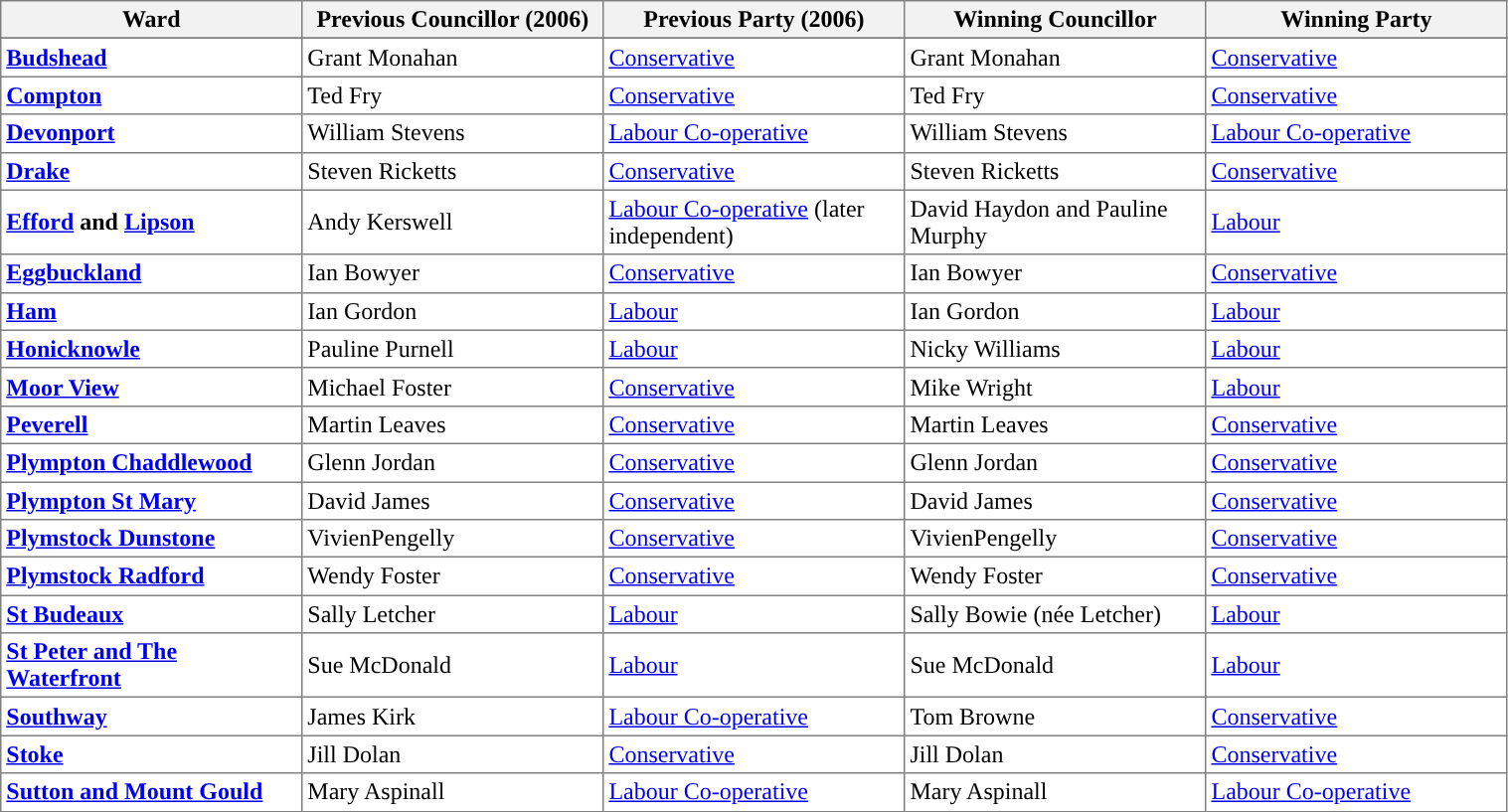<table class=wikitable style="border-collapse:collapse;background:white;" cellpadding=5px align=left width=80% class="sortable">
<tr style="font-weight:bold; text-align:center;">
<th width=20% style=" border:1px solid gray;">Ward</th>
<th width=20% style=" border:1px solid gray;">Previous Councillor (2006)</th>
<th width=20% style=" border:1px solid gray;">Previous Party (2006)</th>
<th width=20% style=" border:1px solid gray;">Winning Councillor</th>
<th width=20% style=" border:1px solid gray;">Winning Party</th>
</tr>
<tr bgcolor=white>
</tr>
<tr bgcolor=white>
<td style="border:1px solid gray; background:white; color:black"><strong><a href='#'>Budshead</a></strong></td>
<td style="border:1px solid gray;">Grant Monahan</td>
<td style="border:1px solid gray;"><a href='#'>Conservative</a></td>
<td style="border:1px solid gray;">Grant Monahan</td>
<td style="border:1px solid gray;"><a href='#'>Conservative</a></td>
</tr>
<tr bgcolor=white>
<td style="border:1px solid gray; background:white; color:black"><strong><a href='#'>Compton</a></strong></td>
<td style="border:1px solid gray;">Ted Fry</td>
<td style="border:1px solid gray;"><a href='#'>Conservative</a></td>
<td style="border:1px solid gray;">Ted Fry</td>
<td style="border:1px solid gray;"><a href='#'>Conservative</a></td>
</tr>
<tr bgcolor=white>
<td style="border:1px solid gray; background:white; color:black"><strong><a href='#'>Devonport</a></strong></td>
<td style="border:1px solid gray;">William Stevens</td>
<td style="border:1px solid gray;"><a href='#'>Labour Co-operative</a></td>
<td style="border:1px solid gray;">William Stevens</td>
<td style="border:1px solid gray;"><a href='#'>Labour Co-operative</a></td>
</tr>
<tr bgcolor=white>
<td style="border:1px solid gray; background:white; color:black"><strong><a href='#'>Drake</a></strong></td>
<td style="border:1px solid gray;">Steven Ricketts</td>
<td style="border:1px solid gray;"><a href='#'>Conservative</a></td>
<td style="border:1px solid gray;">Steven Ricketts</td>
<td style="border:1px solid gray;"><a href='#'>Conservative</a></td>
</tr>
<tr>
<td style="border:1px solid gray; background:white; color:black"><strong><a href='#'>Efford</a> and <a href='#'>Lipson</a></strong></td>
<td style="border:1px solid gray;">Andy Kerswell</td>
<td style="border:1px solid gray;"><a href='#'>Labour Co-operative</a> (later independent)</td>
<td style="border:1px solid gray;">David Haydon and Pauline Murphy</td>
<td style="border:1px solid gray;"><a href='#'>Labour</a></td>
</tr>
<tr bgcolor=white>
<td style="border:1px solid gray; background:white; color:black"><strong><a href='#'>Eggbuckland</a></strong></td>
<td style="border:1px solid gray;">Ian Bowyer</td>
<td style="border:1px solid gray;"><a href='#'>Conservative</a></td>
<td style="border:1px solid gray;">Ian Bowyer</td>
<td style="border:1px solid gray;"><a href='#'>Conservative</a></td>
</tr>
<tr bgcolor=white>
<td style="border:1px solid gray; background:white; color:black"><strong><a href='#'>Ham</a></strong></td>
<td style="border:1px solid gray;">Ian Gordon</td>
<td style="border:1px solid gray;"><a href='#'>Labour</a></td>
<td style="border:1px solid gray;">Ian Gordon</td>
<td style="border:1px solid gray;"><a href='#'>Labour</a></td>
</tr>
<tr bgcolor=white>
<td style="border:1px solid gray; background:white; color:black"><strong><a href='#'>Honicknowle</a></strong></td>
<td style="border:1px solid gray;">Pauline Purnell</td>
<td style="border:1px solid gray;"><a href='#'>Labour</a></td>
<td style="border:1px solid gray;">Nicky Williams</td>
<td style="border:1px solid gray;"><a href='#'>Labour</a></td>
</tr>
<tr>
<td style="border:1px solid gray; background:white; color:black"><strong><a href='#'>Moor View</a></strong></td>
<td style="border:1px solid gray;">Michael Foster</td>
<td style="border:1px solid gray;"><a href='#'>Conservative</a></td>
<td style="border:1px solid gray;">Mike Wright</td>
<td style="border:1px solid gray;"><a href='#'>Labour</a></td>
</tr>
<tr bgcolor=white>
<td style="border:1px solid gray; background:white; color:black"><strong><a href='#'>Peverell</a></strong></td>
<td style="border:1px solid gray;">Martin Leaves</td>
<td style="border:1px solid gray;"><a href='#'>Conservative</a></td>
<td style="border:1px solid gray;">Martin Leaves</td>
<td style="border:1px solid gray;"><a href='#'>Conservative</a></td>
</tr>
<tr bgcolor=white>
<td style="border:1px solid gray; background:white; color:black"><strong><a href='#'>Plympton Chaddlewood</a></strong></td>
<td style="border:1px solid gray;">Glenn Jordan</td>
<td style="border:1px solid gray;"><a href='#'>Conservative</a></td>
<td style="border:1px solid gray;">Glenn Jordan</td>
<td style="border:1px solid gray;"><a href='#'>Conservative</a></td>
</tr>
<tr bgcolor=white>
<td style="border:1px solid gray; background:white; color:black"><strong><a href='#'>Plympton St Mary</a></strong></td>
<td style="border:1px solid gray;">David James</td>
<td style="border:1px solid gray;"><a href='#'>Conservative</a></td>
<td style="border:1px solid gray;">David James</td>
<td style="border:1px solid gray;"><a href='#'>Conservative</a></td>
</tr>
<tr bgcolor=white>
<td style="border:1px solid gray; background:white; color:black"><strong><a href='#'>Plymstock Dunstone</a></strong></td>
<td style="border:1px solid gray;">VivienPengelly</td>
<td style="border:1px solid gray;"><a href='#'>Conservative</a></td>
<td style="border:1px solid gray;">VivienPengelly</td>
<td style="border:1px solid gray;"><a href='#'>Conservative</a></td>
</tr>
<tr bgcolor=white>
<td style="border:1px solid gray; background:white; color:black"><strong><a href='#'>Plymstock Radford</a></strong></td>
<td style="border:1px solid gray;">Wendy Foster</td>
<td style="border:1px solid gray;"><a href='#'>Conservative</a></td>
<td style="border:1px solid gray;">Wendy Foster</td>
<td style="border:1px solid gray;"><a href='#'>Conservative</a></td>
</tr>
<tr bgcolor=white>
<td style="border:1px solid gray; background:white; color:black"><strong><a href='#'>St Budeaux</a></strong></td>
<td style="border:1px solid gray;">Sally Letcher</td>
<td style="border:1px solid gray;"><a href='#'>Labour</a></td>
<td style="border:1px solid gray;">Sally Bowie (née Letcher)</td>
<td style="border:1px solid gray;"><a href='#'>Labour</a></td>
</tr>
<tr bgcolor=white>
<td style="border:1px solid gray; background:white; color:black"><strong><a href='#'>St Peter and The Waterfront</a></strong></td>
<td style="border:1px solid gray;">Sue McDonald</td>
<td style="border:1px solid gray;"><a href='#'>Labour</a></td>
<td style="border:1px solid gray;">Sue McDonald</td>
<td style="border:1px solid gray;"><a href='#'>Labour</a></td>
</tr>
<tr>
<td style="border:1px solid gray; background:white; color:black"><strong><a href='#'>Southway</a></strong></td>
<td style="border:1px solid gray;">James Kirk</td>
<td style="border:1px solid gray;"><a href='#'>Labour Co-operative</a></td>
<td style="border:1px solid gray;">Tom Browne</td>
<td style="border:1px solid gray;"><a href='#'>Conservative</a></td>
</tr>
<tr bgcolor=white>
<td style="border:1px solid gray; background:white; color:black"><strong><a href='#'>Stoke</a></strong></td>
<td style="border:1px solid gray;">Jill Dolan</td>
<td style="border:1px solid gray;"><a href='#'>Conservative</a></td>
<td style="border:1px solid gray;">Jill Dolan</td>
<td style="border:1px solid gray;"><a href='#'>Conservative</a></td>
</tr>
<tr bgcolor=white>
<td style="border:1px solid gray; background:white; color:black"><strong><a href='#'>Sutton and Mount Gould</a></strong></td>
<td style="border:1px solid gray;">Mary Aspinall</td>
<td style="border:1px solid gray;"><a href='#'>Labour Co-operative</a></td>
<td style="border:1px solid gray;">Mary Aspinall</td>
<td style="border:1px solid gray;"><a href='#'>Labour Co-operative</a></td>
</tr>
</table>
